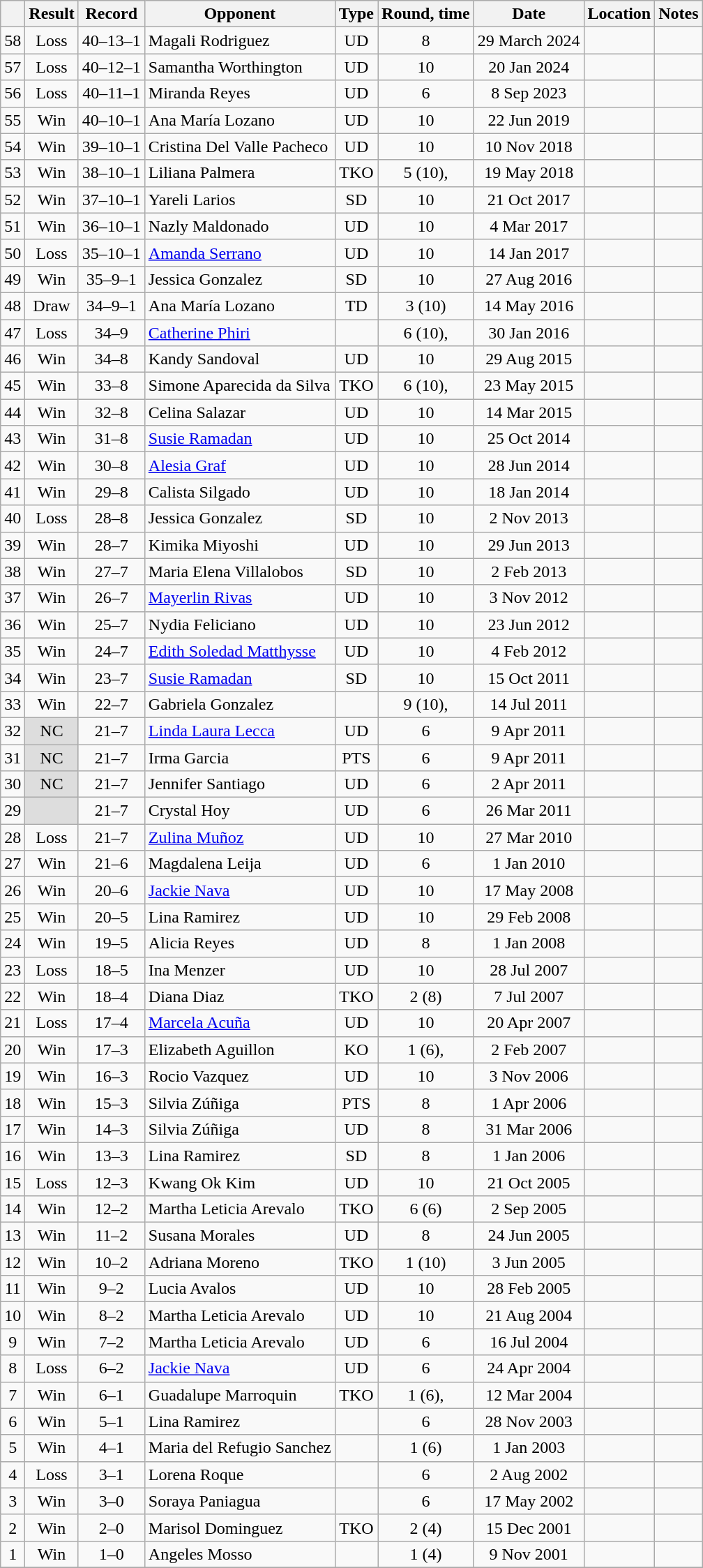<table class="wikitable" style="text-align:center">
<tr>
<th></th>
<th>Result</th>
<th>Record</th>
<th>Opponent</th>
<th>Type</th>
<th>Round, time</th>
<th>Date</th>
<th>Location</th>
<th>Notes</th>
</tr>
<tr>
<td>58</td>
<td>Loss</td>
<td>40–13–1 </td>
<td align=left> Magali Rodriguez</td>
<td>UD</td>
<td>8</td>
<td>29 March 2024</td>
<td align=left></td>
<td></td>
</tr>
<tr>
<td>57</td>
<td>Loss</td>
<td>40–12–1 </td>
<td align=left> Samantha Worthington</td>
<td>UD</td>
<td>10</td>
<td>20 Jan 2024</td>
<td align=left></td>
<td align=left></td>
</tr>
<tr>
<td>56</td>
<td>Loss</td>
<td>40–11–1 </td>
<td align=left> Miranda Reyes</td>
<td>UD</td>
<td>6</td>
<td>8 Sep 2023</td>
<td align=left></td>
<td></td>
</tr>
<tr>
<td>55</td>
<td>Win</td>
<td>40–10–1 </td>
<td align=left> Ana María Lozano</td>
<td>UD</td>
<td>10</td>
<td>22 Jun 2019</td>
<td align=left></td>
<td></td>
</tr>
<tr>
<td>54</td>
<td>Win</td>
<td>39–10–1 </td>
<td align=left> Cristina Del Valle Pacheco</td>
<td>UD</td>
<td>10</td>
<td>10 Nov 2018</td>
<td align=left></td>
<td align=left></td>
</tr>
<tr>
<td>53</td>
<td>Win</td>
<td>38–10–1 </td>
<td align=left> Liliana Palmera</td>
<td>TKO</td>
<td>5 (10), </td>
<td>19 May 2018</td>
<td align=left></td>
<td align=left></td>
</tr>
<tr>
<td>52</td>
<td>Win</td>
<td>37–10–1 </td>
<td align=left> Yareli Larios</td>
<td>SD</td>
<td>10</td>
<td>21 Oct 2017</td>
<td align=left></td>
<td align=left></td>
</tr>
<tr>
<td>51</td>
<td>Win</td>
<td>36–10–1 </td>
<td align=left> Nazly Maldonado</td>
<td>UD</td>
<td>10</td>
<td>4 Mar 2017</td>
<td align=left></td>
<td></td>
</tr>
<tr>
<td>50</td>
<td>Loss</td>
<td>35–10–1 </td>
<td align=left> <a href='#'>Amanda Serrano</a></td>
<td>UD</td>
<td>10</td>
<td>14 Jan 2017</td>
<td align=left></td>
<td align=left></td>
</tr>
<tr>
<td>49</td>
<td>Win</td>
<td>35–9–1 </td>
<td align=left> Jessica Gonzalez</td>
<td>SD</td>
<td>10</td>
<td>27 Aug 2016</td>
<td align=left></td>
<td align=left></td>
</tr>
<tr>
<td>48</td>
<td>Draw</td>
<td>34–9–1 </td>
<td align=left> Ana María Lozano</td>
<td>TD</td>
<td>3 (10)</td>
<td>14 May 2016</td>
<td align=left></td>
<td align=left></td>
</tr>
<tr>
<td>47</td>
<td>Loss</td>
<td>34–9 </td>
<td align=left> <a href='#'>Catherine Phiri</a></td>
<td></td>
<td>6 (10), </td>
<td>30 Jan 2016</td>
<td align=left></td>
<td align=left></td>
</tr>
<tr>
<td>46</td>
<td>Win</td>
<td>34–8 </td>
<td align=left> Kandy Sandoval</td>
<td>UD</td>
<td>10</td>
<td>29 Aug 2015</td>
<td align=left></td>
<td align=left></td>
</tr>
<tr>
<td>45</td>
<td>Win</td>
<td>33–8 </td>
<td align=left> Simone Aparecida da Silva</td>
<td>TKO</td>
<td>6 (10), </td>
<td>23 May 2015</td>
<td align=left></td>
<td align=left></td>
</tr>
<tr>
<td>44</td>
<td>Win</td>
<td>32–8 </td>
<td align=left> Celina Salazar</td>
<td>UD</td>
<td>10</td>
<td>14 Mar 2015</td>
<td align=left></td>
<td align=left></td>
</tr>
<tr>
<td>43</td>
<td>Win</td>
<td>31–8 </td>
<td align=left> <a href='#'>Susie Ramadan</a></td>
<td>UD</td>
<td>10</td>
<td>25 Oct 2014</td>
<td align=left></td>
<td align=left></td>
</tr>
<tr>
<td>42</td>
<td>Win</td>
<td>30–8 </td>
<td align=left> <a href='#'>Alesia Graf</a></td>
<td>UD</td>
<td>10</td>
<td>28 Jun 2014</td>
<td align=left></td>
<td align=left></td>
</tr>
<tr>
<td>41</td>
<td>Win</td>
<td>29–8 </td>
<td align=left> Calista Silgado</td>
<td>UD</td>
<td>10</td>
<td>18 Jan 2014</td>
<td align=left></td>
<td align=left></td>
</tr>
<tr>
<td>40</td>
<td>Loss</td>
<td>28–8 </td>
<td align=left> Jessica Gonzalez</td>
<td>SD</td>
<td>10</td>
<td>2 Nov 2013</td>
<td align=left></td>
<td align=left></td>
</tr>
<tr>
<td>39</td>
<td>Win</td>
<td>28–7 </td>
<td align=left> Kimika Miyoshi</td>
<td>UD</td>
<td>10</td>
<td>29 Jun 2013</td>
<td align=left></td>
<td align=left></td>
</tr>
<tr>
<td>38</td>
<td>Win</td>
<td>27–7 </td>
<td align=left> Maria Elena Villalobos</td>
<td>SD</td>
<td>10</td>
<td>2 Feb 2013</td>
<td align=left></td>
<td align=left></td>
</tr>
<tr>
<td>37</td>
<td>Win</td>
<td>26–7 </td>
<td align=left> <a href='#'>Mayerlin Rivas</a></td>
<td>UD</td>
<td>10</td>
<td>3 Nov 2012</td>
<td align=left></td>
<td align=left></td>
</tr>
<tr>
<td>36</td>
<td>Win</td>
<td>25–7 </td>
<td align=left> Nydia Feliciano</td>
<td>UD</td>
<td>10</td>
<td>23 Jun 2012</td>
<td align=left></td>
<td align=left></td>
</tr>
<tr>
<td>35</td>
<td>Win</td>
<td>24–7 </td>
<td align=left> <a href='#'>Edith Soledad Matthysse</a></td>
<td>UD</td>
<td>10</td>
<td>4 Feb 2012</td>
<td align=left></td>
<td align=left></td>
</tr>
<tr>
<td>34</td>
<td>Win</td>
<td>23–7 </td>
<td align=left> <a href='#'>Susie Ramadan</a></td>
<td>SD</td>
<td>10</td>
<td>15 Oct 2011</td>
<td align=left></td>
<td align=left></td>
</tr>
<tr>
<td>33</td>
<td>Win</td>
<td>22–7 </td>
<td align=left> Gabriela Gonzalez</td>
<td></td>
<td>9 (10), </td>
<td>14 Jul 2011</td>
<td align=left></td>
<td align=left></td>
</tr>
<tr>
<td>32</td>
<td style="background:#DDD">NC</td>
<td>21–7 </td>
<td align=left> <a href='#'>Linda Laura Lecca</a></td>
<td>UD</td>
<td>6</td>
<td>9 Apr 2011</td>
<td align=left></td>
<td align=left></td>
</tr>
<tr>
<td>31</td>
<td style="background:#DDD">NC</td>
<td>21–7 </td>
<td align=left> Irma Garcia</td>
<td>PTS</td>
<td>6</td>
<td>9 Apr 2011</td>
<td align=left></td>
<td align=left></td>
</tr>
<tr>
<td>30</td>
<td style="background:#DDD">NC</td>
<td>21–7 </td>
<td align=left> Jennifer Santiago</td>
<td>UD</td>
<td>6</td>
<td>2 Apr 2011</td>
<td align=left></td>
<td align=left></td>
</tr>
<tr>
<td>29</td>
<td style="background:#DDD"></td>
<td>21–7 </td>
<td align=left> Crystal Hoy</td>
<td>UD</td>
<td>6</td>
<td>26 Mar 2011</td>
<td align=left></td>
<td align=left></td>
</tr>
<tr>
<td>28</td>
<td>Loss</td>
<td>21–7</td>
<td align=left> <a href='#'>Zulina Muñoz</a></td>
<td>UD</td>
<td>10</td>
<td>27 Mar 2010</td>
<td align=left></td>
<td align=left></td>
</tr>
<tr>
<td>27</td>
<td>Win</td>
<td>21–6</td>
<td align=left> Magdalena Leija</td>
<td>UD</td>
<td>6</td>
<td>1 Jan 2010</td>
<td align=left></td>
<td></td>
</tr>
<tr>
<td>26</td>
<td>Win</td>
<td>20–6</td>
<td align=left> <a href='#'>Jackie Nava</a></td>
<td>UD</td>
<td>10</td>
<td>17 May 2008</td>
<td align=left></td>
<td align=left></td>
</tr>
<tr>
<td>25</td>
<td>Win</td>
<td>20–5</td>
<td align=left> Lina Ramirez</td>
<td>UD</td>
<td>10</td>
<td>29 Feb 2008</td>
<td align=left></td>
<td></td>
</tr>
<tr>
<td>24</td>
<td>Win</td>
<td>19–5</td>
<td align=left> Alicia Reyes</td>
<td>UD</td>
<td>8</td>
<td>1 Jan 2008</td>
<td align=left></td>
<td></td>
</tr>
<tr>
<td>23</td>
<td>Loss</td>
<td>18–5</td>
<td align=left> Ina Menzer</td>
<td>UD</td>
<td>10</td>
<td>28 Jul 2007</td>
<td align=left></td>
<td align=left></td>
</tr>
<tr>
<td>22</td>
<td>Win</td>
<td>18–4</td>
<td align=left> Diana Diaz</td>
<td>TKO</td>
<td>2 (8)</td>
<td>7 Jul 2007</td>
<td align=left></td>
<td></td>
</tr>
<tr>
<td>21</td>
<td>Loss</td>
<td>17–4</td>
<td align=left> <a href='#'>Marcela Acuña</a></td>
<td>UD</td>
<td>10</td>
<td>20 Apr 2007</td>
<td align=left></td>
<td align=left></td>
</tr>
<tr>
<td>20</td>
<td>Win</td>
<td>17–3</td>
<td align=left> Elizabeth Aguillon</td>
<td>KO</td>
<td>1 (6), </td>
<td>2 Feb 2007</td>
<td align=left></td>
<td></td>
</tr>
<tr>
<td>19</td>
<td>Win</td>
<td>16–3</td>
<td align=left> Rocio Vazquez</td>
<td>UD</td>
<td>10</td>
<td>3 Nov 2006</td>
<td align=left></td>
<td></td>
</tr>
<tr>
<td>18</td>
<td>Win</td>
<td>15–3</td>
<td align=left> Silvia Zúñiga</td>
<td>PTS</td>
<td>8</td>
<td>1 Apr 2006</td>
<td align=left></td>
<td></td>
</tr>
<tr>
<td>17</td>
<td>Win</td>
<td>14–3</td>
<td align=left> Silvia Zúñiga</td>
<td>UD</td>
<td>8</td>
<td>31 Mar 2006</td>
<td align=left></td>
<td></td>
</tr>
<tr>
<td>16</td>
<td>Win</td>
<td>13–3</td>
<td align=left> Lina Ramirez</td>
<td>SD</td>
<td>8</td>
<td>1 Jan 2006</td>
<td align=left></td>
<td></td>
</tr>
<tr>
<td>15</td>
<td>Loss</td>
<td>12–3</td>
<td align=left> Kwang Ok Kim</td>
<td>UD</td>
<td>10</td>
<td>21 Oct 2005</td>
<td align=left></td>
<td align=left></td>
</tr>
<tr>
<td>14</td>
<td>Win</td>
<td>12–2</td>
<td align=left> Martha Leticia Arevalo</td>
<td>TKO</td>
<td>6 (6)</td>
<td>2 Sep 2005</td>
<td align=left></td>
<td></td>
</tr>
<tr>
<td>13</td>
<td>Win</td>
<td>11–2</td>
<td align=left> Susana Morales</td>
<td>UD</td>
<td>8</td>
<td>24 Jun 2005</td>
<td align=left></td>
<td></td>
</tr>
<tr>
<td>12</td>
<td>Win</td>
<td>10–2</td>
<td align=left> Adriana Moreno</td>
<td>TKO</td>
<td>1 (10)</td>
<td>3 Jun 2005</td>
<td align=left></td>
<td></td>
</tr>
<tr>
<td>11</td>
<td>Win</td>
<td>9–2</td>
<td align=left> Lucia Avalos</td>
<td>UD</td>
<td>10</td>
<td>28 Feb 2005</td>
<td align=left></td>
<td align=left></td>
</tr>
<tr>
<td>10</td>
<td>Win</td>
<td>8–2</td>
<td align=left> Martha Leticia Arevalo</td>
<td>UD</td>
<td>10</td>
<td>21 Aug 2004</td>
<td align=left></td>
<td align=left></td>
</tr>
<tr>
<td>9</td>
<td>Win</td>
<td>7–2</td>
<td align=left> Martha Leticia Arevalo</td>
<td>UD</td>
<td>6</td>
<td>16 Jul 2004</td>
<td align=left></td>
<td></td>
</tr>
<tr>
<td>8</td>
<td>Loss</td>
<td>6–2</td>
<td align=left> <a href='#'>Jackie Nava</a></td>
<td>UD</td>
<td>6</td>
<td>24 Apr 2004</td>
<td align=left></td>
<td></td>
</tr>
<tr>
<td>7</td>
<td>Win</td>
<td>6–1</td>
<td align=left> Guadalupe Marroquin</td>
<td>TKO</td>
<td>1 (6), </td>
<td>12 Mar 2004</td>
<td align=left></td>
<td></td>
</tr>
<tr>
<td>6</td>
<td>Win</td>
<td>5–1</td>
<td align=left> Lina Ramirez</td>
<td></td>
<td>6</td>
<td>28 Nov 2003</td>
<td align=left></td>
<td></td>
</tr>
<tr>
<td>5</td>
<td>Win</td>
<td>4–1</td>
<td align=left> Maria del Refugio Sanchez</td>
<td></td>
<td>1 (6)</td>
<td>1 Jan 2003</td>
<td align=left></td>
<td></td>
</tr>
<tr>
<td>4</td>
<td>Loss</td>
<td>3–1</td>
<td align=left> Lorena Roque</td>
<td></td>
<td>6</td>
<td>2 Aug 2002</td>
<td align=left></td>
<td></td>
</tr>
<tr>
<td>3</td>
<td>Win</td>
<td>3–0</td>
<td align=left> Soraya Paniagua</td>
<td></td>
<td>6</td>
<td>17 May 2002</td>
<td align=left></td>
<td></td>
</tr>
<tr>
<td>2</td>
<td>Win</td>
<td>2–0</td>
<td align=left> Marisol Dominguez</td>
<td>TKO</td>
<td>2 (4)</td>
<td>15 Dec 2001</td>
<td align=left></td>
<td></td>
</tr>
<tr>
<td>1</td>
<td>Win</td>
<td>1–0</td>
<td align=left> Angeles Mosso</td>
<td></td>
<td>1 (4)</td>
<td>9 Nov 2001</td>
<td align=left></td>
<td></td>
</tr>
<tr>
</tr>
</table>
